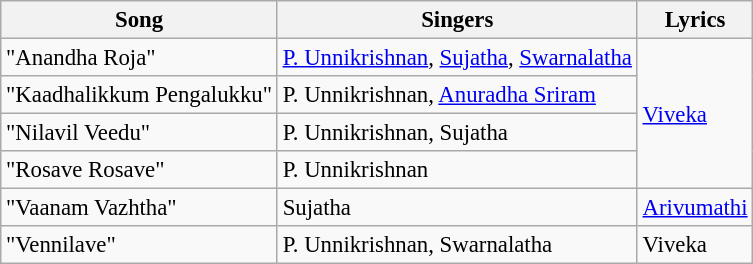<table class="wikitable" style="font-size:95%;">
<tr>
<th>Song</th>
<th>Singers</th>
<th>Lyrics</th>
</tr>
<tr>
<td>"Anandha Roja"</td>
<td><a href='#'>P. Unnikrishnan</a>, <a href='#'>Sujatha</a>, <a href='#'>Swarnalatha</a></td>
<td rowspan=4><a href='#'>Viveka</a></td>
</tr>
<tr>
<td>"Kaadhalikkum Pengalukku"</td>
<td>P. Unnikrishnan, <a href='#'>Anuradha Sriram</a></td>
</tr>
<tr>
<td>"Nilavil Veedu"</td>
<td>P. Unnikrishnan, Sujatha</td>
</tr>
<tr>
<td>"Rosave Rosave"</td>
<td>P. Unnikrishnan</td>
</tr>
<tr>
<td>"Vaanam Vazhtha"</td>
<td>Sujatha</td>
<td><a href='#'>Arivumathi</a></td>
</tr>
<tr>
<td>"Vennilave"</td>
<td>P. Unnikrishnan, Swarnalatha</td>
<td>Viveka</td>
</tr>
</table>
